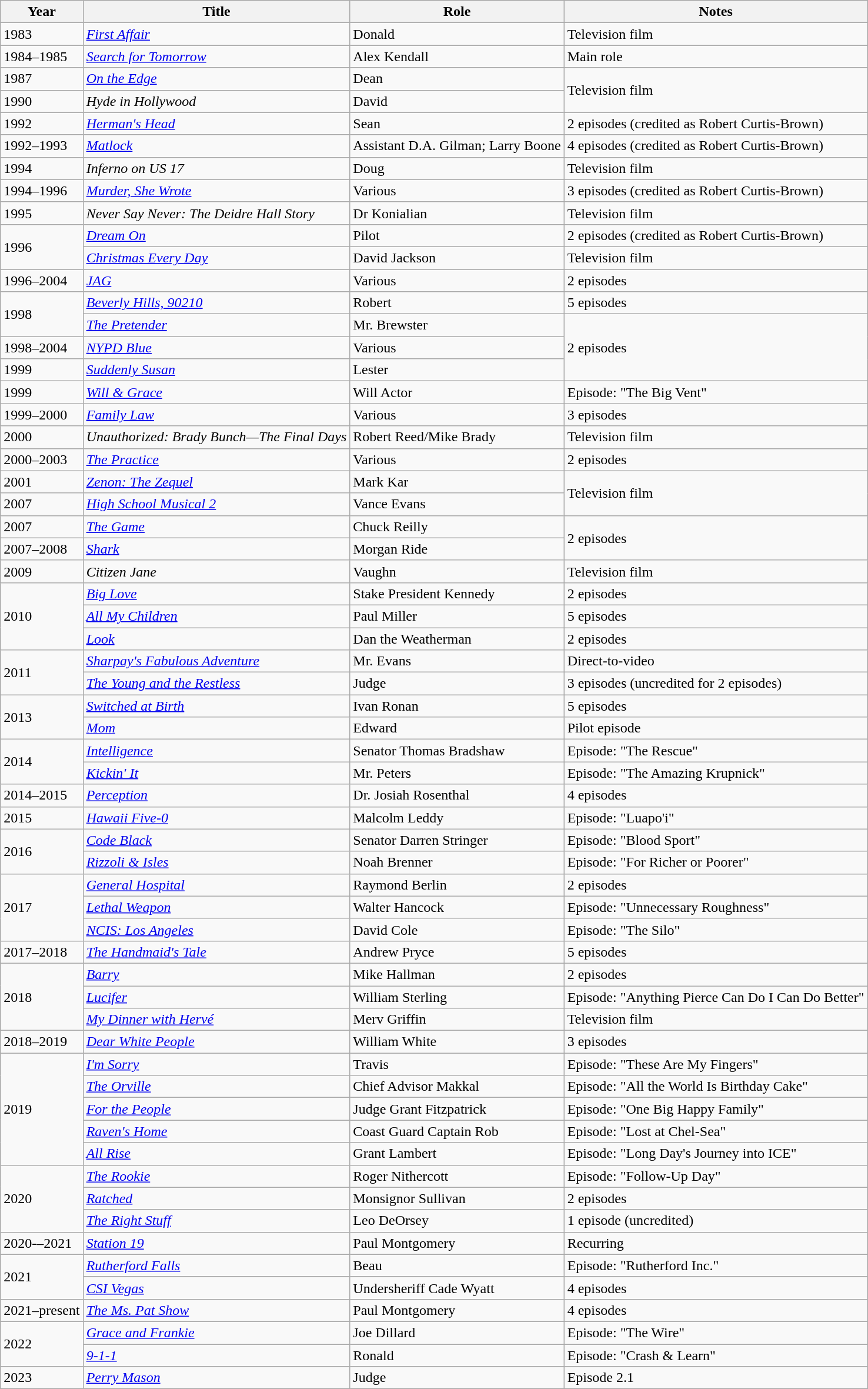<table class="wikitable sortable">
<tr>
<th>Year</th>
<th>Title</th>
<th>Role</th>
<th>Notes</th>
</tr>
<tr>
<td>1983</td>
<td><em><a href='#'>First Affair</a></em></td>
<td>Donald</td>
<td>Television film</td>
</tr>
<tr>
<td>1984–1985</td>
<td><em><a href='#'>Search for Tomorrow</a></em></td>
<td>Alex Kendall</td>
<td>Main role</td>
</tr>
<tr>
<td>1987</td>
<td><em><a href='#'>On the Edge</a></em></td>
<td>Dean</td>
<td rowspan=2>Television film</td>
</tr>
<tr>
<td>1990</td>
<td><em>Hyde in Hollywood</em></td>
<td>David</td>
</tr>
<tr>
<td>1992</td>
<td><em><a href='#'>Herman's Head</a></em></td>
<td>Sean</td>
<td>2 episodes (credited as Robert Curtis-Brown)</td>
</tr>
<tr>
<td>1992–1993</td>
<td><em><a href='#'>Matlock</a></em></td>
<td>Assistant D.A. Gilman; Larry Boone</td>
<td>4 episodes (credited as Robert Curtis-Brown)</td>
</tr>
<tr>
<td>1994</td>
<td><em>Inferno on US 17</em></td>
<td>Doug</td>
<td>Television film</td>
</tr>
<tr>
<td>1994–1996</td>
<td><em><a href='#'>Murder, She Wrote</a></em></td>
<td>Various</td>
<td>3 episodes (credited as Robert Curtis-Brown)</td>
</tr>
<tr>
<td>1995</td>
<td><em>Never Say Never: The Deidre Hall Story</em></td>
<td>Dr Konialian</td>
<td>Television film</td>
</tr>
<tr>
<td rowspan=2>1996</td>
<td><em><a href='#'>Dream On</a></em></td>
<td>Pilot</td>
<td>2 episodes (credited as Robert Curtis-Brown)</td>
</tr>
<tr>
<td><em><a href='#'>Christmas Every Day</a></em></td>
<td>David Jackson</td>
<td>Television film</td>
</tr>
<tr>
<td>1996–2004</td>
<td><em><a href='#'>JAG</a></em></td>
<td>Various</td>
<td>2 episodes</td>
</tr>
<tr>
<td rowspan=2>1998</td>
<td><em><a href='#'>Beverly Hills, 90210</a></em></td>
<td>Robert</td>
<td>5 episodes</td>
</tr>
<tr>
<td><em><a href='#'>The Pretender</a></em></td>
<td>Mr. Brewster</td>
<td rowspan=3>2 episodes</td>
</tr>
<tr>
<td>1998–2004</td>
<td><em><a href='#'>NYPD Blue</a></em></td>
<td>Various</td>
</tr>
<tr>
<td>1999</td>
<td><em><a href='#'>Suddenly Susan</a></em></td>
<td>Lester</td>
</tr>
<tr>
<td>1999</td>
<td><em><a href='#'>Will & Grace</a></em></td>
<td>Will Actor</td>
<td>Episode: "The Big Vent"</td>
</tr>
<tr>
<td>1999–2000</td>
<td><em><a href='#'>Family Law</a></em></td>
<td>Various</td>
<td>3 episodes</td>
</tr>
<tr>
<td>2000</td>
<td><em>Unauthorized: Brady Bunch—The Final Days</em></td>
<td>Robert Reed/Mike Brady</td>
<td>Television film</td>
</tr>
<tr>
<td>2000–2003</td>
<td><em><a href='#'>The Practice</a></em></td>
<td>Various</td>
<td>2 episodes</td>
</tr>
<tr>
<td>2001</td>
<td><em><a href='#'>Zenon: The Zequel</a></em></td>
<td>Mark Kar</td>
<td rowspan=2>Television film</td>
</tr>
<tr>
<td>2007</td>
<td><em><a href='#'>High School Musical 2</a></em></td>
<td>Vance Evans</td>
</tr>
<tr>
<td>2007</td>
<td><em><a href='#'>The Game</a></em></td>
<td>Chuck Reilly</td>
<td rowspan=2>2 episodes</td>
</tr>
<tr>
<td>2007–2008</td>
<td><em><a href='#'>Shark</a></em></td>
<td>Morgan Ride</td>
</tr>
<tr>
<td>2009</td>
<td><em>Citizen Jane</em></td>
<td>Vaughn</td>
<td>Television film</td>
</tr>
<tr>
<td rowspan=3>2010</td>
<td><em><a href='#'>Big Love</a></em></td>
<td>Stake President Kennedy</td>
<td>2 episodes</td>
</tr>
<tr>
<td><em><a href='#'>All My Children</a></em></td>
<td>Paul Miller</td>
<td>5 episodes</td>
</tr>
<tr>
<td><em><a href='#'>Look</a></em></td>
<td>Dan the Weatherman</td>
<td>2 episodes</td>
</tr>
<tr>
<td rowspan=2>2011</td>
<td><em><a href='#'>Sharpay's Fabulous Adventure</a></em></td>
<td>Mr. Evans</td>
<td>Direct-to-video</td>
</tr>
<tr>
<td><em><a href='#'>The Young and the Restless</a></em></td>
<td>Judge</td>
<td>3 episodes (uncredited for 2 episodes)</td>
</tr>
<tr>
<td rowspan=2>2013</td>
<td><em><a href='#'>Switched at Birth</a></em></td>
<td>Ivan Ronan</td>
<td>5 episodes</td>
</tr>
<tr>
<td><em><a href='#'>Mom</a></em></td>
<td>Edward</td>
<td>Pilot episode</td>
</tr>
<tr>
<td rowspan=2>2014</td>
<td><em><a href='#'>Intelligence</a></em></td>
<td>Senator Thomas Bradshaw</td>
<td>Episode: "The Rescue"</td>
</tr>
<tr>
<td><em><a href='#'>Kickin' It</a></em></td>
<td>Mr. Peters</td>
<td>Episode: "The Amazing Krupnick"</td>
</tr>
<tr>
<td>2014–2015</td>
<td><em><a href='#'>Perception</a></em></td>
<td>Dr. Josiah Rosenthal</td>
<td>4 episodes</td>
</tr>
<tr>
<td>2015</td>
<td><em><a href='#'>Hawaii Five-0</a></em></td>
<td>Malcolm Leddy</td>
<td>Episode: "Luapo'i"</td>
</tr>
<tr>
<td rowspan=2>2016</td>
<td><em><a href='#'>Code Black</a></em></td>
<td>Senator Darren Stringer</td>
<td>Episode: "Blood Sport"</td>
</tr>
<tr>
<td><em><a href='#'>Rizzoli & Isles</a></em></td>
<td>Noah Brenner</td>
<td>Episode: "For Richer or Poorer"</td>
</tr>
<tr>
<td rowspan=3>2017</td>
<td><em><a href='#'>General Hospital</a></em></td>
<td>Raymond Berlin</td>
<td>2 episodes</td>
</tr>
<tr>
<td><em><a href='#'>Lethal Weapon</a></em></td>
<td>Walter Hancock</td>
<td>Episode: "Unnecessary Roughness"</td>
</tr>
<tr>
<td><em><a href='#'>NCIS: Los Angeles</a></em></td>
<td>David Cole</td>
<td>Episode: "The Silo"</td>
</tr>
<tr>
<td>2017–2018</td>
<td><em><a href='#'>The Handmaid's Tale</a></em></td>
<td>Andrew Pryce</td>
<td>5 episodes</td>
</tr>
<tr>
<td rowspan=3>2018</td>
<td><em><a href='#'>Barry</a></em></td>
<td>Mike Hallman</td>
<td>2 episodes</td>
</tr>
<tr>
<td><em><a href='#'>Lucifer</a></em></td>
<td>William Sterling</td>
<td>Episode: "Anything Pierce Can Do I Can Do Better"</td>
</tr>
<tr>
<td><em><a href='#'>My Dinner with Hervé</a></em></td>
<td>Merv Griffin</td>
<td>Television film</td>
</tr>
<tr>
<td>2018–2019</td>
<td><em><a href='#'>Dear White People</a></em></td>
<td>William White</td>
<td>3 episodes</td>
</tr>
<tr>
<td rowspan=5>2019</td>
<td><em><a href='#'>I'm Sorry</a></em></td>
<td>Travis</td>
<td>Episode: "These Are My Fingers"</td>
</tr>
<tr>
<td><em><a href='#'>The Orville</a></em></td>
<td>Chief Advisor Makkal</td>
<td>Episode: "All the World Is Birthday Cake"</td>
</tr>
<tr>
<td><em><a href='#'>For the People</a></em></td>
<td>Judge Grant Fitzpatrick</td>
<td>Episode: "One Big Happy Family"</td>
</tr>
<tr>
<td><em><a href='#'>Raven's Home</a></em></td>
<td>Coast Guard Captain Rob</td>
<td>Episode: "Lost at Chel-Sea"</td>
</tr>
<tr>
<td><em><a href='#'>All Rise</a></em></td>
<td>Grant Lambert</td>
<td>Episode: "Long Day's Journey into ICE"</td>
</tr>
<tr>
<td rowspan=3>2020</td>
<td><em><a href='#'>The Rookie</a></em></td>
<td>Roger Nithercott</td>
<td>Episode: "Follow-Up Day"</td>
</tr>
<tr>
<td><em><a href='#'>Ratched</a></em></td>
<td>Monsignor Sullivan</td>
<td>2 episodes</td>
</tr>
<tr>
<td><em><a href='#'>The Right Stuff</a></em></td>
<td>Leo DeOrsey</td>
<td>1 episode (uncredited)</td>
</tr>
<tr>
<td>2020-–2021</td>
<td><em><a href='#'>Station 19</a></em></td>
<td>Paul Montgomery</td>
<td>Recurring</td>
</tr>
<tr>
<td rowspan=2>2021</td>
<td><em><a href='#'>Rutherford Falls</a></em></td>
<td>Beau</td>
<td>Episode: "Rutherford Inc."</td>
</tr>
<tr>
<td><em><a href='#'>CSI Vegas</a></em></td>
<td>Undersheriff Cade Wyatt</td>
<td>4 episodes</td>
</tr>
<tr>
<td>2021–present</td>
<td><em><a href='#'>The Ms. Pat Show</a></em></td>
<td>Paul Montgomery</td>
<td>4 episodes</td>
</tr>
<tr>
<td rowspan=2>2022</td>
<td><em><a href='#'>Grace and Frankie</a></em></td>
<td>Joe Dillard</td>
<td>Episode: "The Wire"</td>
</tr>
<tr>
<td><em><a href='#'>9-1-1</a></em></td>
<td>Ronald</td>
<td>Episode: "Crash & Learn"</td>
</tr>
<tr>
<td>2023</td>
<td><em><a href='#'>Perry Mason</a></em></td>
<td>Judge</td>
<td>Episode 2.1</td>
</tr>
</table>
